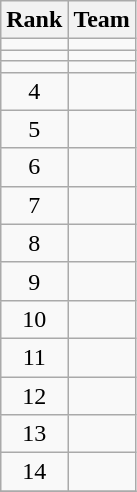<table class="wikitable">
<tr>
<th>Rank</th>
<th>Team</th>
</tr>
<tr>
<td align=center></td>
<td></td>
</tr>
<tr>
<td align=center></td>
<td></td>
</tr>
<tr>
<td align=center></td>
<td></td>
</tr>
<tr>
<td align=center>4</td>
<td></td>
</tr>
<tr>
<td align=center>5</td>
<td></td>
</tr>
<tr>
<td align=center>6</td>
<td></td>
</tr>
<tr>
<td align=center>7</td>
<td></td>
</tr>
<tr>
<td align=center>8</td>
<td></td>
</tr>
<tr>
<td align=center>9</td>
<td></td>
</tr>
<tr>
<td align=center>10</td>
<td></td>
</tr>
<tr>
<td align=center>11</td>
<td></td>
</tr>
<tr>
<td align=center>12</td>
<td></td>
</tr>
<tr>
<td align=center>13</td>
<td></td>
</tr>
<tr>
<td align=center>14</td>
<td></td>
</tr>
<tr>
</tr>
</table>
